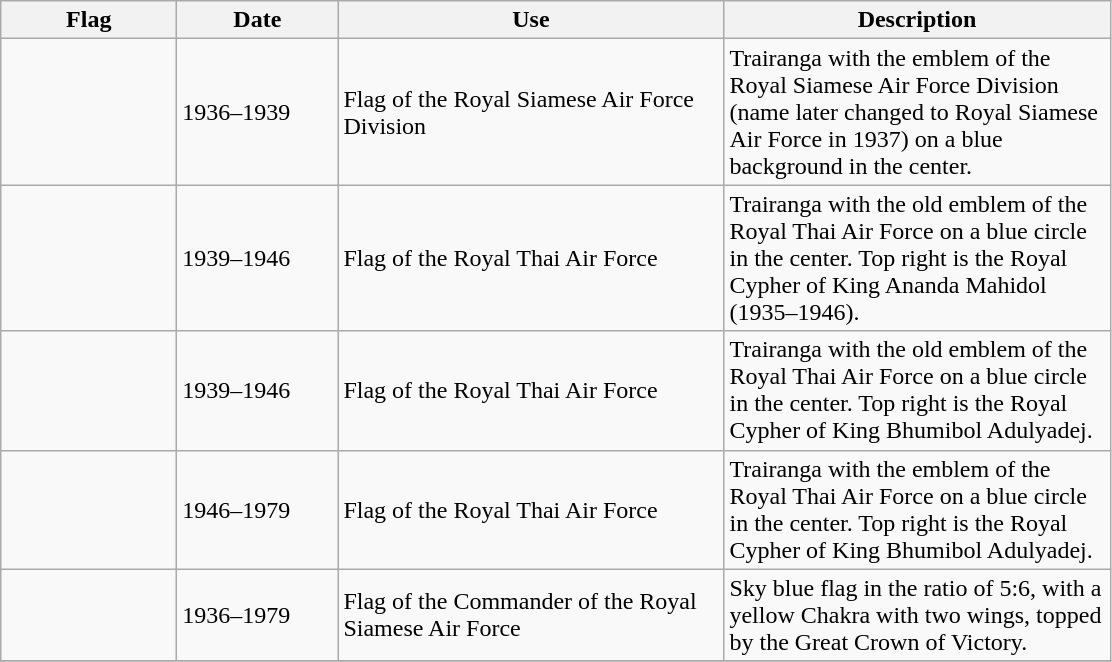<table class="wikitable">
<tr>
<th width="110">Flag</th>
<th width="100">Date</th>
<th width="250">Use</th>
<th width="250">Description</th>
</tr>
<tr>
<td></td>
<td>1936–1939</td>
<td>Flag of the Royal Siamese Air Force Division</td>
<td>Trairanga with the emblem of the Royal Siamese Air Force Division (name later changed to Royal Siamese Air Force in 1937) on a blue background in the center.</td>
</tr>
<tr>
<td></td>
<td>1939–1946</td>
<td>Flag of the Royal Thai Air Force</td>
<td>Trairanga with the old emblem of the Royal Thai Air Force on a blue circle in the center. Top right is the Royal Cypher of King Ananda Mahidol (1935–1946).</td>
</tr>
<tr>
<td></td>
<td>1939–1946</td>
<td>Flag of the Royal Thai Air Force</td>
<td>Trairanga with the old emblem of the Royal Thai Air Force on a blue circle in the center. Top right is the Royal Cypher of King Bhumibol Adulyadej.</td>
</tr>
<tr>
<td></td>
<td>1946–1979</td>
<td>Flag of the Royal Thai Air Force</td>
<td>Trairanga with the emblem of the Royal Thai Air Force on a blue circle in the center. Top right is the Royal Cypher of King Bhumibol Adulyadej.</td>
</tr>
<tr>
<td></td>
<td>1936–1979</td>
<td>Flag of the Commander of the Royal Siamese Air Force</td>
<td>Sky blue flag in the ratio of 5:6, with a yellow Chakra with two wings, topped by the Great Crown of Victory.</td>
</tr>
<tr>
</tr>
</table>
